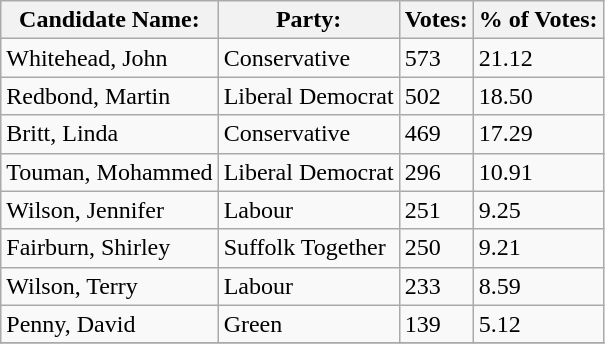<table class="wikitable">
<tr>
<th>Candidate Name:</th>
<th>Party:</th>
<th>Votes:</th>
<th>% of Votes:</th>
</tr>
<tr>
<td>Whitehead, John</td>
<td>Conservative</td>
<td>573</td>
<td>21.12</td>
</tr>
<tr>
<td>Redbond, Martin</td>
<td>Liberal Democrat</td>
<td>502</td>
<td>18.50</td>
</tr>
<tr>
<td>Britt, Linda</td>
<td>Conservative</td>
<td>469</td>
<td>17.29</td>
</tr>
<tr>
<td>Touman, Mohammed</td>
<td>Liberal Democrat</td>
<td>296</td>
<td>10.91</td>
</tr>
<tr>
<td>Wilson, Jennifer</td>
<td>Labour</td>
<td>251</td>
<td>9.25</td>
</tr>
<tr>
<td>Fairburn, Shirley</td>
<td>Suffolk Together</td>
<td>250</td>
<td>9.21</td>
</tr>
<tr>
<td>Wilson, Terry</td>
<td>Labour</td>
<td>233</td>
<td>8.59</td>
</tr>
<tr>
<td>Penny, David</td>
<td>Green</td>
<td>139</td>
<td>5.12</td>
</tr>
<tr>
</tr>
</table>
